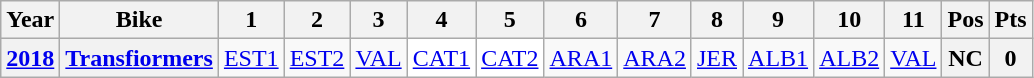<table class="wikitable" style="text-align:center">
<tr>
<th>Year</th>
<th>Bike</th>
<th>1</th>
<th>2</th>
<th>3</th>
<th>4</th>
<th>5</th>
<th>6</th>
<th>7</th>
<th>8</th>
<th>9</th>
<th>10</th>
<th>11</th>
<th>Pos</th>
<th>Pts</th>
</tr>
<tr>
<th><a href='#'>2018</a></th>
<th><a href='#'>Transfiormers</a></th>
<td><a href='#'>EST1</a></td>
<td><a href='#'>EST2</a></td>
<td><a href='#'>VAL</a></td>
<td style="background:#FFFFFF;"><a href='#'>CAT1</a><br></td>
<td style="background:#FFFFFF;"><a href='#'>CAT2</a><br></td>
<td><a href='#'>ARA1</a></td>
<td><a href='#'>ARA2</a></td>
<td><a href='#'>JER</a></td>
<td><a href='#'>ALB1</a></td>
<td><a href='#'>ALB2</a></td>
<td><a href='#'>VAL</a></td>
<th>NC</th>
<th>0</th>
</tr>
</table>
